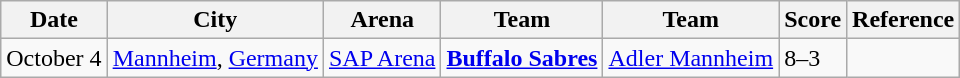<table class="wikitable">
<tr>
<th>Date</th>
<th>City</th>
<th>Arena</th>
<th>Team</th>
<th>Team</th>
<th>Score</th>
<th>Reference</th>
</tr>
<tr>
<td>October 4</td>
<td> <a href='#'>Mannheim</a>, <a href='#'>Germany</a></td>
<td><a href='#'>SAP Arena</a></td>
<td><strong><a href='#'>Buffalo Sabres</a></strong></td>
<td><a href='#'>Adler Mannheim</a></td>
<td>8–3</td>
<td></td>
</tr>
</table>
